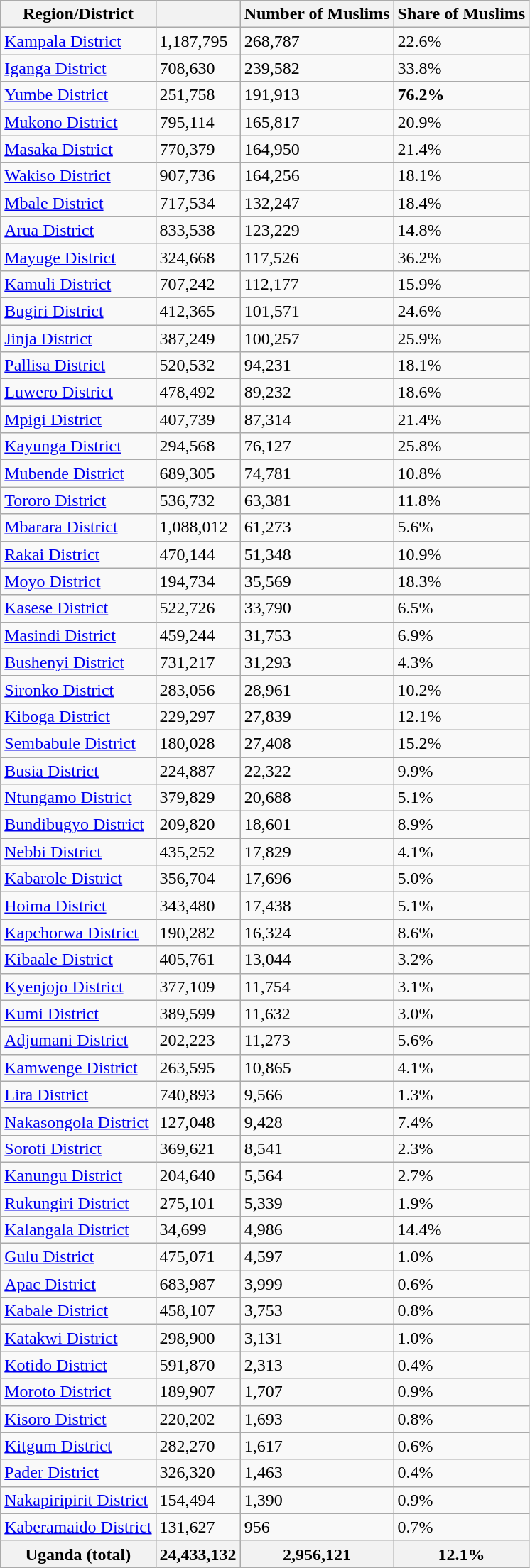<table class="wikitable sortable">
<tr>
<th>Region/District</th>
<th></th>
<th>Number of Muslims</th>
<th>Share of Muslims</th>
</tr>
<tr>
<td><a href='#'>Kampala District</a></td>
<td>1,187,795</td>
<td>268,787</td>
<td>22.6%</td>
</tr>
<tr>
<td><a href='#'>Iganga District</a></td>
<td>708,630</td>
<td>239,582</td>
<td>33.8%</td>
</tr>
<tr>
<td><a href='#'>Yumbe District</a></td>
<td>251,758</td>
<td>191,913</td>
<td><strong>76.2%</strong></td>
</tr>
<tr>
<td><a href='#'>Mukono District</a></td>
<td>795,114</td>
<td>165,817</td>
<td>20.9%</td>
</tr>
<tr>
<td><a href='#'>Masaka District</a></td>
<td>770,379</td>
<td>164,950</td>
<td>21.4%</td>
</tr>
<tr>
<td><a href='#'>Wakiso District</a></td>
<td>907,736</td>
<td>164,256</td>
<td>18.1%</td>
</tr>
<tr>
<td><a href='#'>Mbale District</a></td>
<td>717,534</td>
<td>132,247</td>
<td>18.4%</td>
</tr>
<tr>
<td><a href='#'>Arua District</a></td>
<td>833,538</td>
<td>123,229</td>
<td>14.8%</td>
</tr>
<tr>
<td><a href='#'>Mayuge District</a></td>
<td>324,668</td>
<td>117,526</td>
<td>36.2%</td>
</tr>
<tr>
<td><a href='#'>Kamuli District</a></td>
<td>707,242</td>
<td>112,177</td>
<td>15.9%</td>
</tr>
<tr>
<td><a href='#'>Bugiri District</a></td>
<td>412,365</td>
<td>101,571</td>
<td>24.6%</td>
</tr>
<tr>
<td><a href='#'>Jinja District</a></td>
<td>387,249</td>
<td>100,257</td>
<td>25.9%</td>
</tr>
<tr>
<td><a href='#'>Pallisa District</a></td>
<td>520,532</td>
<td>94,231</td>
<td>18.1%</td>
</tr>
<tr>
<td><a href='#'>Luwero District</a></td>
<td>478,492</td>
<td>89,232</td>
<td>18.6%</td>
</tr>
<tr>
<td><a href='#'>Mpigi District</a></td>
<td>407,739</td>
<td>87,314</td>
<td>21.4%</td>
</tr>
<tr>
<td><a href='#'>Kayunga District</a></td>
<td>294,568</td>
<td>76,127</td>
<td>25.8%</td>
</tr>
<tr>
<td><a href='#'>Mubende District</a></td>
<td>689,305</td>
<td>74,781</td>
<td>10.8%</td>
</tr>
<tr>
<td><a href='#'>Tororo District</a></td>
<td>536,732</td>
<td>63,381</td>
<td>11.8%</td>
</tr>
<tr>
<td><a href='#'>Mbarara District</a></td>
<td>1,088,012</td>
<td>61,273</td>
<td>5.6%</td>
</tr>
<tr>
<td><a href='#'>Rakai District</a></td>
<td>470,144</td>
<td>51,348</td>
<td>10.9%</td>
</tr>
<tr>
<td><a href='#'>Moyo District</a></td>
<td>194,734</td>
<td>35,569</td>
<td>18.3%</td>
</tr>
<tr>
<td><a href='#'>Kasese District</a></td>
<td>522,726</td>
<td>33,790</td>
<td>6.5%</td>
</tr>
<tr>
<td><a href='#'>Masindi District</a></td>
<td>459,244</td>
<td>31,753</td>
<td>6.9%</td>
</tr>
<tr>
<td><a href='#'>Bushenyi District</a></td>
<td>731,217</td>
<td>31,293</td>
<td>4.3%</td>
</tr>
<tr>
<td><a href='#'>Sironko District</a></td>
<td>283,056</td>
<td>28,961</td>
<td>10.2%</td>
</tr>
<tr>
<td><a href='#'>Kiboga District</a></td>
<td>229,297</td>
<td>27,839</td>
<td>12.1%</td>
</tr>
<tr>
<td><a href='#'>Sembabule District</a></td>
<td>180,028</td>
<td>27,408</td>
<td>15.2%</td>
</tr>
<tr>
<td><a href='#'>Busia District</a></td>
<td>224,887</td>
<td>22,322</td>
<td>9.9%</td>
</tr>
<tr>
<td><a href='#'>Ntungamo District</a></td>
<td>379,829</td>
<td>20,688</td>
<td>5.1%</td>
</tr>
<tr>
<td><a href='#'>Bundibugyo District</a></td>
<td>209,820</td>
<td>18,601</td>
<td>8.9%</td>
</tr>
<tr>
<td><a href='#'>Nebbi District</a></td>
<td>435,252</td>
<td>17,829</td>
<td>4.1%</td>
</tr>
<tr>
<td><a href='#'>Kabarole District</a></td>
<td>356,704</td>
<td>17,696</td>
<td>5.0%</td>
</tr>
<tr>
<td><a href='#'>Hoima District</a></td>
<td>343,480</td>
<td>17,438</td>
<td>5.1%</td>
</tr>
<tr>
<td><a href='#'>Kapchorwa District</a></td>
<td>190,282</td>
<td>16,324</td>
<td>8.6%</td>
</tr>
<tr>
<td><a href='#'>Kibaale District</a></td>
<td>405,761</td>
<td>13,044</td>
<td>3.2%</td>
</tr>
<tr>
<td><a href='#'>Kyenjojo District</a></td>
<td>377,109</td>
<td>11,754</td>
<td>3.1%</td>
</tr>
<tr>
<td><a href='#'>Kumi District</a></td>
<td>389,599</td>
<td>11,632</td>
<td>3.0%</td>
</tr>
<tr>
<td><a href='#'>Adjumani District</a></td>
<td>202,223</td>
<td>11,273</td>
<td>5.6%</td>
</tr>
<tr>
<td><a href='#'>Kamwenge District</a></td>
<td>263,595</td>
<td>10,865</td>
<td>4.1%</td>
</tr>
<tr>
<td><a href='#'>Lira District</a></td>
<td>740,893</td>
<td>9,566</td>
<td>1.3%</td>
</tr>
<tr>
<td><a href='#'>Nakasongola District</a></td>
<td>127,048</td>
<td>9,428</td>
<td>7.4%</td>
</tr>
<tr>
<td><a href='#'>Soroti District</a></td>
<td>369,621</td>
<td>8,541</td>
<td>2.3%</td>
</tr>
<tr>
<td><a href='#'>Kanungu District</a></td>
<td>204,640</td>
<td>5,564</td>
<td>2.7%</td>
</tr>
<tr>
<td><a href='#'>Rukungiri District</a></td>
<td>275,101</td>
<td>5,339</td>
<td>1.9%</td>
</tr>
<tr>
<td><a href='#'>Kalangala District</a></td>
<td>34,699</td>
<td>4,986</td>
<td>14.4%</td>
</tr>
<tr>
<td><a href='#'>Gulu District</a></td>
<td>475,071</td>
<td>4,597</td>
<td>1.0%</td>
</tr>
<tr>
<td><a href='#'>Apac District</a></td>
<td>683,987</td>
<td>3,999</td>
<td>0.6%</td>
</tr>
<tr>
<td><a href='#'>Kabale District</a></td>
<td>458,107</td>
<td>3,753</td>
<td>0.8%</td>
</tr>
<tr>
<td><a href='#'>Katakwi District</a></td>
<td>298,900</td>
<td>3,131</td>
<td>1.0%</td>
</tr>
<tr>
<td><a href='#'>Kotido District</a></td>
<td>591,870</td>
<td>2,313</td>
<td>0.4%</td>
</tr>
<tr>
<td><a href='#'>Moroto District</a></td>
<td>189,907</td>
<td>1,707</td>
<td>0.9%</td>
</tr>
<tr>
<td><a href='#'>Kisoro District</a></td>
<td>220,202</td>
<td>1,693</td>
<td>0.8%</td>
</tr>
<tr>
<td><a href='#'>Kitgum District</a></td>
<td>282,270</td>
<td>1,617</td>
<td>0.6%</td>
</tr>
<tr>
<td><a href='#'>Pader District</a></td>
<td>326,320</td>
<td>1,463</td>
<td>0.4%</td>
</tr>
<tr>
<td><a href='#'>Nakapiripirit District</a></td>
<td>154,494</td>
<td>1,390</td>
<td>0.9%</td>
</tr>
<tr>
<td><a href='#'>Kaberamaido District</a></td>
<td>131,627</td>
<td>956</td>
<td>0.7%</td>
</tr>
<tr>
<th>Uganda (total)</th>
<th>24,433,132</th>
<th>2,956,121</th>
<th>12.1%</th>
</tr>
</table>
